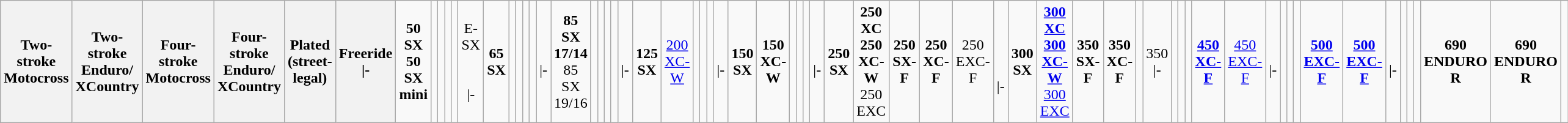<table class="wikitable sortable" style="width:100%;">
<tr>
<th>Two-stroke<br>Motocross</th>
<th>Two-stroke<br>Enduro/
XCountry</th>
<th>Four-stroke<br>Motocross</th>
<th>Four-stroke<br>Enduro/
XCountry</th>
<th>Plated<br>(street-legal)</th>
<th>Freeride<br>|-</th>
<td align=center><strong>50 SX</strong><br><strong>50 SX mini</strong></td>
<td align=center></td>
<td align=center></td>
<td align=center></td>
<td align=center></td>
<td align=center>E-SX<br><br><br>
|-</td>
<td align=center><strong>65 SX</strong></td>
<td align=center></td>
<td align=center></td>
<td align=center></td>
<td align=center></td>
<td align=center><br>|-</td>
<td align=center><strong>85 SX 17/14</strong><br>85 SX 19/16</td>
<td align=center></td>
<td align=center></td>
<td align=center></td>
<td align=center></td>
<td align=center><br>|-</td>
<td align=center><strong>125 SX</strong></td>
<td align=center><a href='#'>200 XC-W</a><br></td>
<td align=center></td>
<td align=center></td>
<td align=center></td>
<td align=center><br>|-</td>
<td align=center><strong>150 SX</strong></td>
<td align=center><strong>150 XC-W</strong></td>
<td align=center></td>
<td align=center></td>
<td align=center></td>
<td align=center><br>|-</td>
<td align=center><strong>250 SX</strong></td>
<td align=center><strong>250 XC</strong><br><strong>250 XC-W</strong><br>250 EXC</td>
<td align=center><strong>250 SX-F</strong></td>
<td align=center><strong>250 XC-F</strong></td>
<td align=center>250 EXC-F</td>
<td align=center><br><br><br>|-</td>
<td align=center><strong>300 SX</strong></td>
<td align=center><a href='#'><strong>300 XC</strong></a><br><a href='#'><strong>300 XC-W</strong></a><br><a href='#'>300 EXC</a><br></td>
<td align=center><strong>350 SX-F</strong></td>
<td align=center><strong>350 XC-F</strong></td>
<td align=center><br><br></td>
<td align=center>350<br>|-</td>
<td align=center></td>
<td align=center></td>
<td align=center><br><br></td>
<td align=center><a href='#'><strong>450 XC-F</strong></a></td>
<td align=center><a href='#'>450 EXC-F</a></td>
<td align=center><br>|-</td>
<td align=center></td>
<td align=center></td>
<td align=center></td>
<td align=center><a href='#'><strong>500 EXC-F</strong></a></td>
<td align=center><a href='#'><strong>500 EXC-F</strong></a></td>
<td align=center><br>|-</td>
<td align=center></td>
<td align=center></td>
<td align=center></td>
<td align=center><strong>690 ENDURO R</strong></td>
<td align=center><strong>690 ENDURO R</strong></td>
<td align=center></td>
</tr>
</table>
